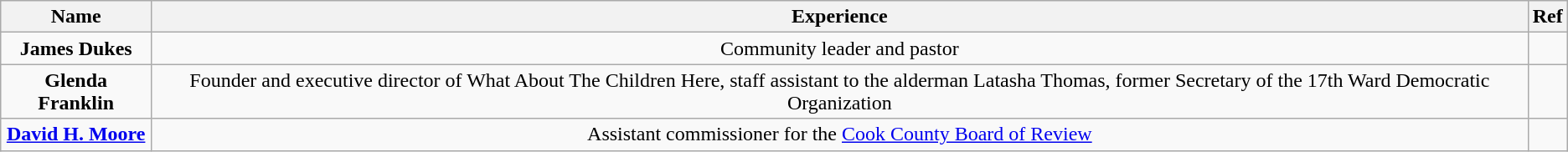<table class="wikitable" style="text-align:center">
<tr>
<th>Name</th>
<th>Experience</th>
<th>Ref</th>
</tr>
<tr>
<td><strong>James Dukes</strong></td>
<td>Community leader and pastor</td>
<td></td>
</tr>
<tr>
<td><strong>Glenda Franklin</strong></td>
<td>Founder and executive director of What About The Children Here, staff assistant to the alderman Latasha Thomas, former Secretary of the 17th Ward Democratic Organization</td>
<td></td>
</tr>
<tr>
<td><strong><a href='#'>David H. Moore</a></strong></td>
<td>Assistant commissioner for the <a href='#'>Cook County Board of Review</a></td>
<td></td>
</tr>
</table>
